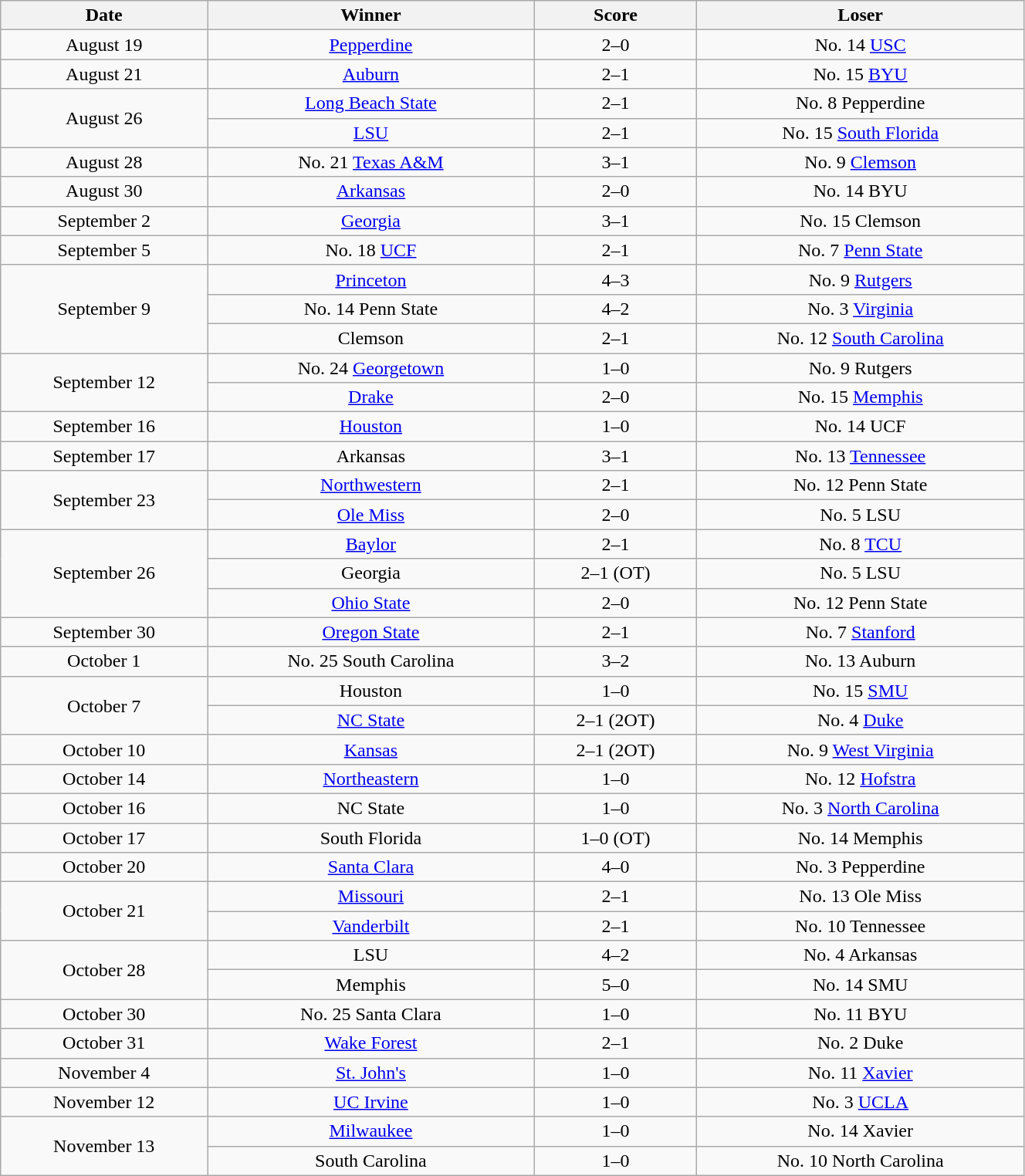<table class="wikitable" style="text-align:center; font-size:100%; width:70%">
<tr>
<th>Date</th>
<th>Winner</th>
<th>Score</th>
<th>Loser</th>
</tr>
<tr>
<td>August 19</td>
<td><a href='#'>Pepperdine</a></td>
<td>2–0</td>
<td>No. 14 <a href='#'>USC</a></td>
</tr>
<tr>
<td>August 21</td>
<td><a href='#'>Auburn</a></td>
<td>2–1</td>
<td>No. 15 <a href='#'>BYU</a></td>
</tr>
<tr>
<td rowspan=2>August 26</td>
<td><a href='#'>Long Beach State</a></td>
<td>2–1</td>
<td>No. 8 Pepperdine</td>
</tr>
<tr>
<td><a href='#'>LSU</a></td>
<td>2–1</td>
<td>No. 15 <a href='#'>South Florida</a></td>
</tr>
<tr>
<td>August 28</td>
<td>No. 21 <a href='#'>Texas A&M</a></td>
<td>3–1</td>
<td>No. 9 <a href='#'>Clemson</a></td>
</tr>
<tr>
<td>August 30</td>
<td><a href='#'>Arkansas</a></td>
<td>2–0</td>
<td>No. 14 BYU</td>
</tr>
<tr>
<td>September 2</td>
<td><a href='#'>Georgia</a></td>
<td>3–1</td>
<td>No. 15 Clemson</td>
</tr>
<tr>
<td>September 5</td>
<td>No. 18 <a href='#'>UCF</a></td>
<td>2–1</td>
<td>No. 7 <a href='#'>Penn State</a></td>
</tr>
<tr>
<td rowspan=3>September 9</td>
<td><a href='#'>Princeton</a></td>
<td>4–3</td>
<td>No. 9 <a href='#'>Rutgers</a></td>
</tr>
<tr>
<td>No. 14 Penn State</td>
<td>4–2</td>
<td>No. 3 <a href='#'>Virginia</a></td>
</tr>
<tr>
<td>Clemson</td>
<td>2–1</td>
<td>No. 12 <a href='#'>South Carolina</a></td>
</tr>
<tr>
<td rowspan=2>September 12</td>
<td>No. 24 <a href='#'>Georgetown</a></td>
<td>1–0</td>
<td>No. 9 Rutgers</td>
</tr>
<tr>
<td><a href='#'>Drake</a></td>
<td>2–0</td>
<td>No. 15 <a href='#'>Memphis</a></td>
</tr>
<tr>
<td>September 16</td>
<td><a href='#'>Houston</a></td>
<td>1–0</td>
<td>No. 14 UCF</td>
</tr>
<tr>
<td>September 17</td>
<td>Arkansas</td>
<td>3–1</td>
<td>No. 13 <a href='#'>Tennessee</a></td>
</tr>
<tr>
<td rowspan=2>September 23</td>
<td><a href='#'>Northwestern</a></td>
<td>2–1</td>
<td>No. 12 Penn State</td>
</tr>
<tr>
<td><a href='#'>Ole Miss</a></td>
<td>2–0</td>
<td>No. 5 LSU</td>
</tr>
<tr>
<td rowspan=3>September 26</td>
<td><a href='#'>Baylor</a></td>
<td>2–1</td>
<td>No. 8 <a href='#'>TCU</a></td>
</tr>
<tr>
<td>Georgia</td>
<td>2–1 (OT)</td>
<td>No. 5 LSU</td>
</tr>
<tr>
<td><a href='#'>Ohio State</a></td>
<td>2–0</td>
<td>No. 12 Penn State</td>
</tr>
<tr>
<td>September 30</td>
<td><a href='#'>Oregon State</a></td>
<td>2–1</td>
<td>No. 7 <a href='#'>Stanford</a></td>
</tr>
<tr>
<td>October 1</td>
<td>No. 25 South Carolina</td>
<td>3–2</td>
<td>No. 13 Auburn</td>
</tr>
<tr>
<td rowspan=2>October 7</td>
<td>Houston</td>
<td>1–0</td>
<td>No. 15 <a href='#'>SMU</a></td>
</tr>
<tr>
<td><a href='#'>NC State</a></td>
<td>2–1 (2OT)</td>
<td>No. 4 <a href='#'>Duke</a></td>
</tr>
<tr>
<td>October 10</td>
<td><a href='#'>Kansas</a></td>
<td>2–1 (2OT)</td>
<td>No. 9 <a href='#'>West Virginia</a></td>
</tr>
<tr>
<td>October 14</td>
<td><a href='#'>Northeastern</a></td>
<td>1–0</td>
<td>No. 12 <a href='#'>Hofstra</a></td>
</tr>
<tr>
<td>October 16</td>
<td>NC State</td>
<td>1–0</td>
<td>No. 3 <a href='#'>North Carolina</a></td>
</tr>
<tr>
<td>October 17</td>
<td>South Florida</td>
<td>1–0 (OT)</td>
<td>No. 14 Memphis</td>
</tr>
<tr>
<td>October 20</td>
<td><a href='#'>Santa Clara</a></td>
<td>4–0</td>
<td>No. 3 Pepperdine</td>
</tr>
<tr>
<td rowspan=2>October 21</td>
<td><a href='#'>Missouri</a></td>
<td>2–1</td>
<td>No. 13 Ole Miss</td>
</tr>
<tr>
<td><a href='#'>Vanderbilt</a></td>
<td>2–1</td>
<td>No. 10 Tennessee</td>
</tr>
<tr>
<td rowspan=2>October 28</td>
<td>LSU</td>
<td>4–2</td>
<td>No. 4 Arkansas</td>
</tr>
<tr>
<td>Memphis</td>
<td>5–0</td>
<td>No. 14 SMU</td>
</tr>
<tr>
<td>October 30</td>
<td>No. 25 Santa Clara</td>
<td>1–0</td>
<td>No. 11 BYU</td>
</tr>
<tr>
<td>October 31</td>
<td><a href='#'>Wake Forest</a></td>
<td>2–1</td>
<td>No. 2 Duke</td>
</tr>
<tr>
<td>November 4</td>
<td><a href='#'>St. John's</a></td>
<td>1–0</td>
<td>No. 11 <a href='#'>Xavier</a></td>
</tr>
<tr>
<td>November 12</td>
<td><a href='#'>UC Irvine</a></td>
<td>1–0</td>
<td>No. 3 <a href='#'>UCLA</a></td>
</tr>
<tr>
<td rowspan=2>November 13</td>
<td><a href='#'>Milwaukee</a></td>
<td>1–0</td>
<td>No. 14 Xavier</td>
</tr>
<tr>
<td>South Carolina</td>
<td>1–0</td>
<td>No. 10 North Carolina</td>
</tr>
</table>
